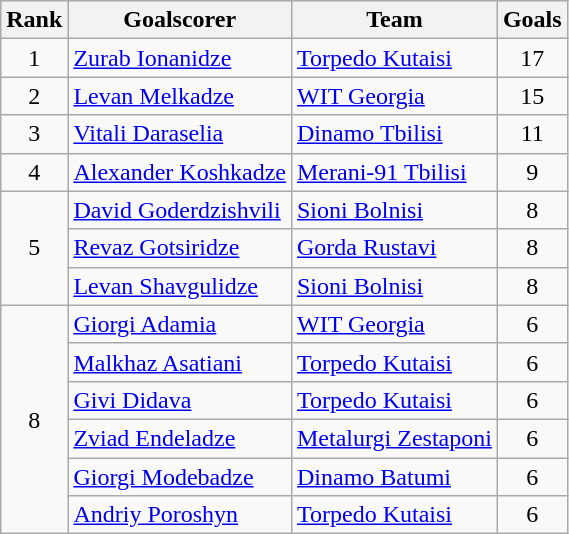<table class="wikitable">
<tr>
<th>Rank</th>
<th>Goalscorer</th>
<th>Team</th>
<th>Goals</th>
</tr>
<tr>
<td align="center">1</td>
<td> <a href='#'>Zurab Ionanidze</a></td>
<td><a href='#'>Torpedo Kutaisi</a></td>
<td align="center">17</td>
</tr>
<tr>
<td align="center">2</td>
<td> <a href='#'>Levan Melkadze</a></td>
<td><a href='#'>WIT Georgia</a></td>
<td align="center">15</td>
</tr>
<tr>
<td align="center">3</td>
<td> <a href='#'>Vitali Daraselia</a></td>
<td><a href='#'>Dinamo Tbilisi</a></td>
<td align="center">11</td>
</tr>
<tr>
<td align="center">4</td>
<td> <a href='#'>Alexander Koshkadze</a></td>
<td><a href='#'>Merani-91 Tbilisi</a></td>
<td align="center">9</td>
</tr>
<tr>
<td rowspan=3 align="center">5</td>
<td> <a href='#'>David Goderdzishvili</a></td>
<td><a href='#'>Sioni Bolnisi</a></td>
<td align="center">8</td>
</tr>
<tr>
<td> <a href='#'>Revaz Gotsiridze</a></td>
<td><a href='#'>Gorda Rustavi</a></td>
<td align="center">8</td>
</tr>
<tr>
<td> <a href='#'>Levan Shavgulidze</a></td>
<td><a href='#'>Sioni Bolnisi</a></td>
<td align="center">8</td>
</tr>
<tr>
<td rowspan=6 align="center">8</td>
<td> <a href='#'>Giorgi Adamia</a></td>
<td><a href='#'>WIT Georgia</a></td>
<td align="center">6</td>
</tr>
<tr>
<td> <a href='#'>Malkhaz Asatiani</a></td>
<td><a href='#'>Torpedo Kutaisi</a></td>
<td align="center">6</td>
</tr>
<tr>
<td> <a href='#'>Givi Didava</a></td>
<td><a href='#'>Torpedo Kutaisi</a></td>
<td align="center">6</td>
</tr>
<tr>
<td> <a href='#'>Zviad Endeladze</a></td>
<td><a href='#'>Metalurgi Zestaponi</a></td>
<td align="center">6</td>
</tr>
<tr>
<td> <a href='#'>Giorgi Modebadze</a></td>
<td><a href='#'>Dinamo Batumi</a></td>
<td align="center">6</td>
</tr>
<tr>
<td> <a href='#'>Andriy Poroshyn</a></td>
<td><a href='#'>Torpedo Kutaisi</a></td>
<td align="center">6</td>
</tr>
</table>
